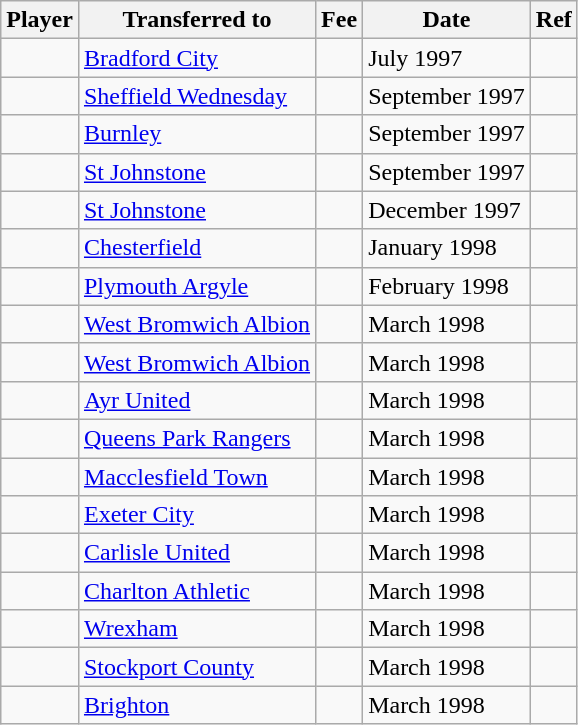<table class="sortable wikitable" style="text-align:center; text-align:left">
<tr>
<th scope="col">Player</th>
<th scope="col">Transferred to</th>
<th scope="col">Fee</th>
<th scope="col">Date</th>
<th scope="col">Ref</th>
</tr>
<tr>
<td></td>
<td><a href='#'>Bradford City</a></td>
<td></td>
<td>July 1997</td>
<td></td>
</tr>
<tr>
<td></td>
<td><a href='#'>Sheffield Wednesday</a></td>
<td></td>
<td>September 1997</td>
<td></td>
</tr>
<tr>
<td></td>
<td><a href='#'>Burnley</a></td>
<td></td>
<td>September 1997</td>
<td></td>
</tr>
<tr>
<td></td>
<td><a href='#'>St Johnstone</a></td>
<td></td>
<td>September 1997</td>
<td></td>
</tr>
<tr>
<td></td>
<td><a href='#'>St Johnstone</a></td>
<td></td>
<td>December 1997</td>
<td></td>
</tr>
<tr>
<td></td>
<td><a href='#'>Chesterfield</a></td>
<td></td>
<td>January 1998</td>
<td></td>
</tr>
<tr>
<td></td>
<td><a href='#'>Plymouth Argyle</a></td>
<td></td>
<td>February 1998</td>
<td></td>
</tr>
<tr>
<td></td>
<td><a href='#'>West Bromwich Albion</a></td>
<td></td>
<td>March 1998</td>
<td></td>
</tr>
<tr>
<td></td>
<td><a href='#'>West Bromwich Albion</a></td>
<td></td>
<td>March 1998</td>
<td></td>
</tr>
<tr>
<td></td>
<td><a href='#'>Ayr United</a></td>
<td></td>
<td>March 1998</td>
<td></td>
</tr>
<tr>
<td></td>
<td><a href='#'>Queens Park Rangers</a></td>
<td></td>
<td>March 1998</td>
<td></td>
</tr>
<tr>
<td></td>
<td><a href='#'>Macclesfield Town</a></td>
<td></td>
<td>March 1998</td>
<td></td>
</tr>
<tr>
<td></td>
<td><a href='#'>Exeter City</a></td>
<td></td>
<td>March 1998</td>
<td></td>
</tr>
<tr>
<td></td>
<td><a href='#'>Carlisle United</a></td>
<td></td>
<td>March 1998</td>
<td></td>
</tr>
<tr>
<td></td>
<td><a href='#'>Charlton Athletic</a></td>
<td></td>
<td>March 1998</td>
<td></td>
</tr>
<tr>
<td></td>
<td><a href='#'>Wrexham</a></td>
<td></td>
<td>March 1998</td>
<td></td>
</tr>
<tr>
<td></td>
<td><a href='#'>Stockport County</a></td>
<td></td>
<td>March 1998</td>
<td></td>
</tr>
<tr>
<td></td>
<td><a href='#'>Brighton</a></td>
<td></td>
<td>March 1998</td>
<td></td>
</tr>
</table>
